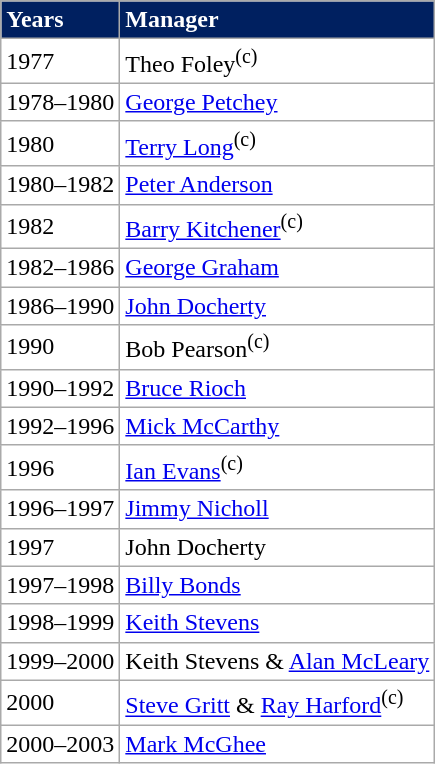<table class="wikitable" style="background:#fff; text-align:left;">
<tr style="font-weight:bold; color:#fff; background:#002060;"|>
<td><strong>Years</strong></td>
<td><strong>Manager</strong></td>
</tr>
<tr>
<td>1977</td>
<td> Theo Foley<sup>(c)</sup></td>
</tr>
<tr>
<td>1978–1980</td>
<td> <a href='#'>George Petchey</a></td>
</tr>
<tr>
<td>1980</td>
<td> <a href='#'>Terry Long</a><sup>(c)</sup></td>
</tr>
<tr>
<td>1980–1982</td>
<td> <a href='#'>Peter Anderson</a></td>
</tr>
<tr>
<td>1982</td>
<td> <a href='#'>Barry Kitchener</a><sup>(c)</sup></td>
</tr>
<tr>
<td>1982–1986</td>
<td> <a href='#'>George Graham</a></td>
</tr>
<tr>
<td>1986–1990</td>
<td> <a href='#'>John Docherty</a></td>
</tr>
<tr>
<td>1990</td>
<td> Bob Pearson<sup>(c)</sup></td>
</tr>
<tr>
<td>1990–1992</td>
<td> <a href='#'>Bruce Rioch</a></td>
</tr>
<tr>
<td>1992–1996</td>
<td> <a href='#'>Mick McCarthy</a></td>
</tr>
<tr>
<td>1996</td>
<td> <a href='#'>Ian Evans</a><sup>(c)</sup></td>
</tr>
<tr>
<td>1996–1997</td>
<td> <a href='#'>Jimmy Nicholl</a></td>
</tr>
<tr>
<td>1997</td>
<td> John Docherty</td>
</tr>
<tr>
<td>1997–1998</td>
<td> <a href='#'>Billy Bonds</a></td>
</tr>
<tr>
<td>1998–1999</td>
<td> <a href='#'>Keith Stevens</a></td>
</tr>
<tr>
<td>1999–2000</td>
<td> Keith Stevens & <a href='#'>Alan McLeary</a></td>
</tr>
<tr>
<td>2000</td>
<td> <a href='#'>Steve Gritt</a> & <a href='#'>Ray Harford</a><sup>(c)</sup></td>
</tr>
<tr>
<td>2000–2003</td>
<td> <a href='#'>Mark McGhee</a></td>
</tr>
</table>
